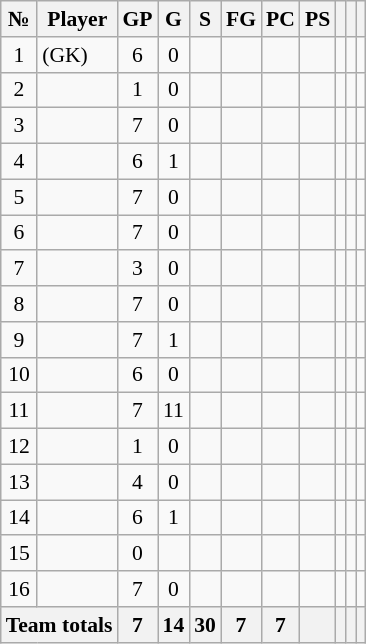<table class="wikitable sortable" style="font-size:90%; text-align:center;">
<tr>
<th>№</th>
<th>Player</th>
<th>GP</th>
<th>G</th>
<th>S</th>
<th>FG</th>
<th>PC</th>
<th>PS</th>
<th></th>
<th></th>
<th></th>
</tr>
<tr>
<td>1</td>
<td align=left> (GK)</td>
<td>6</td>
<td>0</td>
<td></td>
<td></td>
<td></td>
<td></td>
<td></td>
<td></td>
<td></td>
</tr>
<tr>
<td>2</td>
<td align=left></td>
<td>1</td>
<td>0</td>
<td></td>
<td></td>
<td></td>
<td></td>
<td></td>
<td></td>
<td></td>
</tr>
<tr>
<td>3</td>
<td align=left></td>
<td>7</td>
<td>0</td>
<td></td>
<td></td>
<td></td>
<td></td>
<td></td>
<td></td>
<td></td>
</tr>
<tr>
<td>4</td>
<td align=left></td>
<td>6</td>
<td>1</td>
<td></td>
<td></td>
<td></td>
<td></td>
<td></td>
<td></td>
<td></td>
</tr>
<tr>
<td>5</td>
<td align=left></td>
<td>7</td>
<td>0</td>
<td></td>
<td></td>
<td></td>
<td></td>
<td></td>
<td></td>
<td></td>
</tr>
<tr>
<td>6</td>
<td align=left></td>
<td>7</td>
<td>0</td>
<td></td>
<td></td>
<td></td>
<td></td>
<td></td>
<td></td>
<td></td>
</tr>
<tr>
<td>7</td>
<td align=left></td>
<td>3</td>
<td>0</td>
<td></td>
<td></td>
<td></td>
<td></td>
<td></td>
<td></td>
<td></td>
</tr>
<tr>
<td>8</td>
<td align=left></td>
<td>7</td>
<td>0</td>
<td></td>
<td></td>
<td></td>
<td></td>
<td></td>
<td></td>
<td></td>
</tr>
<tr>
<td>9</td>
<td align=left></td>
<td>7</td>
<td>1</td>
<td></td>
<td></td>
<td></td>
<td></td>
<td></td>
<td></td>
<td></td>
</tr>
<tr>
<td>10</td>
<td align=left></td>
<td>6</td>
<td>0</td>
<td></td>
<td></td>
<td></td>
<td></td>
<td></td>
<td></td>
<td></td>
</tr>
<tr>
<td>11</td>
<td align=left></td>
<td>7</td>
<td>11</td>
<td></td>
<td></td>
<td></td>
<td></td>
<td></td>
<td></td>
<td></td>
</tr>
<tr>
<td>12</td>
<td align=left></td>
<td>1</td>
<td>0</td>
<td></td>
<td></td>
<td></td>
<td></td>
<td></td>
<td></td>
<td></td>
</tr>
<tr>
<td>13</td>
<td align=left></td>
<td>4</td>
<td>0</td>
<td></td>
<td></td>
<td></td>
<td></td>
<td></td>
<td></td>
<td></td>
</tr>
<tr>
<td>14</td>
<td align=left></td>
<td>6</td>
<td>1</td>
<td></td>
<td></td>
<td></td>
<td></td>
<td></td>
<td></td>
<td></td>
</tr>
<tr>
<td>15</td>
<td align=left></td>
<td>0</td>
<td></td>
<td></td>
<td></td>
<td></td>
<td></td>
<td></td>
<td></td>
<td></td>
</tr>
<tr>
<td>16</td>
<td align=left></td>
<td>7</td>
<td>0</td>
<td></td>
<td></td>
<td></td>
<td></td>
<td></td>
<td></td>
<td></td>
</tr>
<tr class="sortbottom">
<th colspan=2>Team totals</th>
<th>7</th>
<th>14</th>
<th>30</th>
<th>7</th>
<th>7</th>
<th></th>
<th></th>
<th></th>
<th></th>
</tr>
</table>
